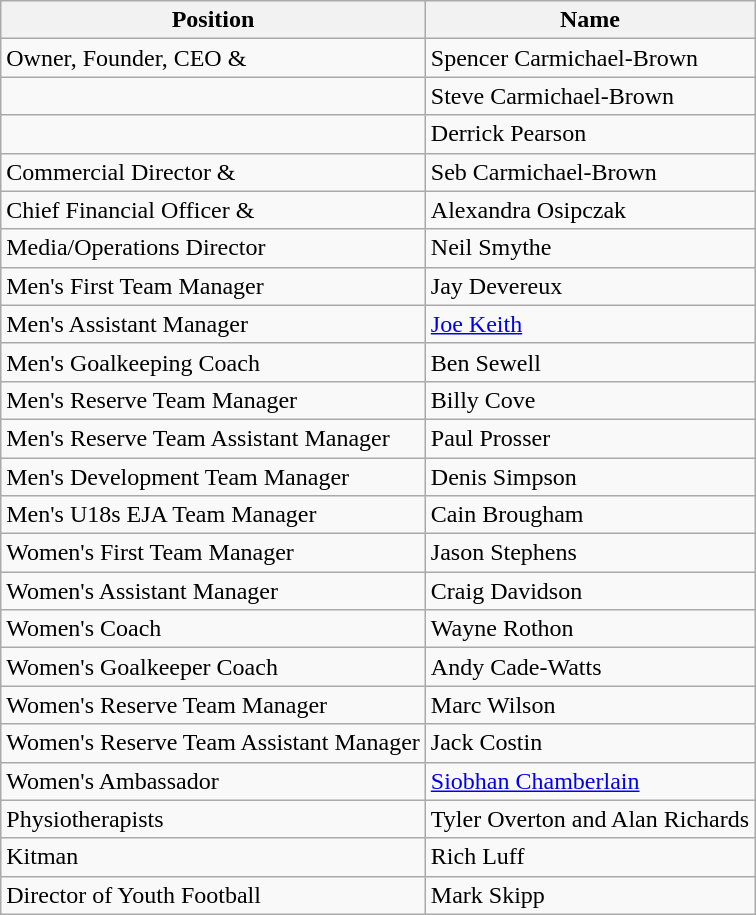<table class=wikitable>
<tr>
<th>Position</th>
<th>Name</th>
</tr>
<tr>
<td>Owner, Founder, CEO & </td>
<td>Spencer Carmichael-Brown</td>
</tr>
<tr>
<td></td>
<td>Steve Carmichael-Brown</td>
</tr>
<tr>
<td></td>
<td>Derrick Pearson</td>
</tr>
<tr>
<td>Commercial Director & </td>
<td>Seb Carmichael-Brown</td>
</tr>
<tr>
<td>Chief Financial Officer & </td>
<td>Alexandra Osipczak</td>
</tr>
<tr>
<td>Media/Operations Director</td>
<td>Neil Smythe</td>
</tr>
<tr>
<td>Men's First Team Manager</td>
<td>Jay Devereux</td>
</tr>
<tr>
<td>Men's Assistant Manager</td>
<td><a href='#'>Joe Keith</a></td>
</tr>
<tr>
<td>Men's Goalkeeping Coach</td>
<td>Ben Sewell</td>
</tr>
<tr>
<td>Men's Reserve Team Manager</td>
<td>Billy Cove</td>
</tr>
<tr>
<td>Men's Reserve Team Assistant Manager</td>
<td>Paul Prosser</td>
</tr>
<tr>
<td>Men's Development Team Manager</td>
<td>Denis Simpson</td>
</tr>
<tr>
<td>Men's U18s EJA Team Manager</td>
<td>Cain Brougham</td>
</tr>
<tr>
<td>Women's First Team Manager</td>
<td>Jason Stephens</td>
</tr>
<tr>
<td>Women's Assistant Manager</td>
<td>Craig Davidson</td>
</tr>
<tr>
<td>Women's Coach</td>
<td>Wayne Rothon</td>
</tr>
<tr>
<td>Women's Goalkeeper Coach</td>
<td>Andy Cade-Watts</td>
</tr>
<tr>
<td>Women's Reserve Team Manager</td>
<td>Marc Wilson</td>
</tr>
<tr>
<td>Women's Reserve Team Assistant Manager</td>
<td>Jack Costin</td>
</tr>
<tr>
<td>Women's Ambassador</td>
<td><a href='#'>Siobhan Chamberlain</a></td>
</tr>
<tr>
<td>Physiotherapists</td>
<td>Tyler Overton and Alan Richards</td>
</tr>
<tr>
<td>Kitman</td>
<td>Rich Luff</td>
</tr>
<tr>
<td>Director of Youth Football</td>
<td>Mark Skipp</td>
</tr>
</table>
